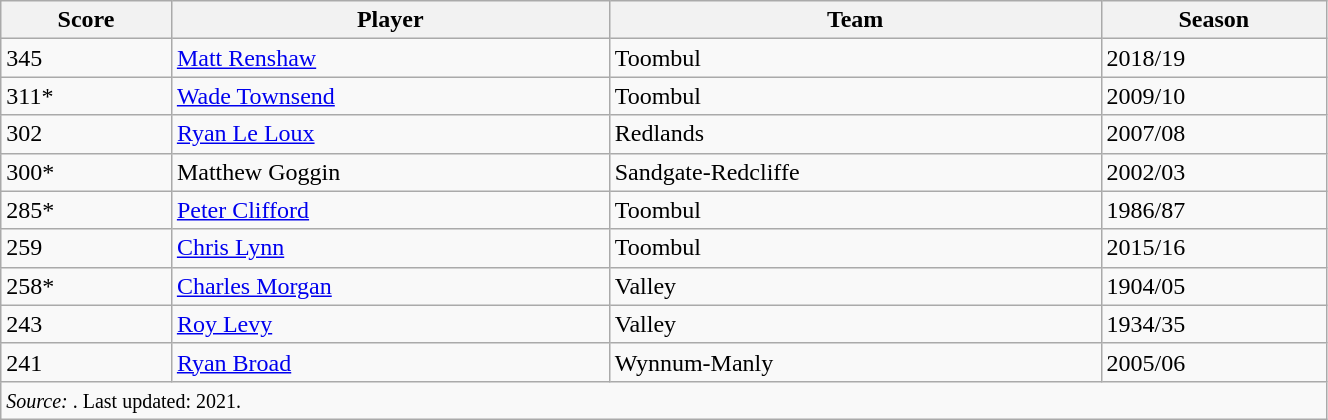<table class="wikitable" style="width:70%">
<tr>
<th>Score</th>
<th>Player</th>
<th>Team</th>
<th>Season</th>
</tr>
<tr>
<td>345</td>
<td><a href='#'>Matt Renshaw</a></td>
<td>Toombul</td>
<td>2018/19</td>
</tr>
<tr>
<td>311*</td>
<td><a href='#'>Wade Townsend</a></td>
<td>Toombul</td>
<td>2009/10</td>
</tr>
<tr>
<td>302</td>
<td><a href='#'>Ryan Le Loux</a></td>
<td>Redlands</td>
<td>2007/08</td>
</tr>
<tr>
<td>300*</td>
<td>Matthew Goggin</td>
<td>Sandgate-Redcliffe</td>
<td>2002/03</td>
</tr>
<tr>
<td>285*</td>
<td><a href='#'>Peter Clifford</a></td>
<td>Toombul</td>
<td>1986/87</td>
</tr>
<tr>
<td>259</td>
<td><a href='#'>Chris Lynn</a></td>
<td>Toombul</td>
<td>2015/16</td>
</tr>
<tr>
<td>258*</td>
<td><a href='#'>Charles Morgan</a></td>
<td>Valley</td>
<td>1904/05</td>
</tr>
<tr>
<td>243</td>
<td><a href='#'>Roy Levy</a></td>
<td>Valley</td>
<td>1934/35</td>
</tr>
<tr>
<td>241</td>
<td><a href='#'>Ryan Broad</a></td>
<td>Wynnum-Manly</td>
<td>2005/06</td>
</tr>
<tr>
<td colspan=4><small><em>Source: </em>. Last updated: 2021.</small></td>
</tr>
</table>
